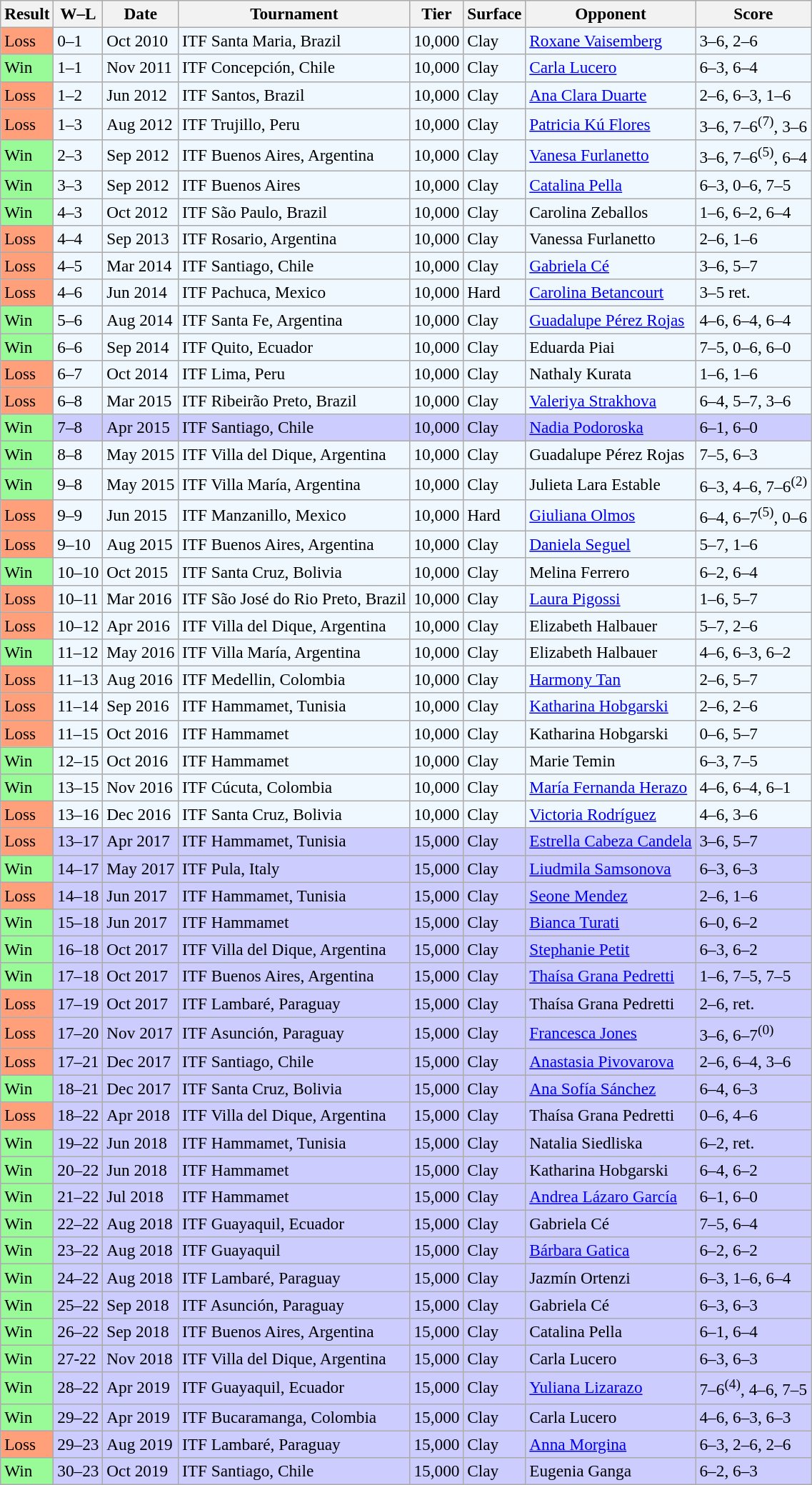<table class="sortable wikitable" style=font-size:97%>
<tr>
<th>Result</th>
<th class="unsortable">W–L</th>
<th>Date</th>
<th>Tournament</th>
<th>Tier</th>
<th>Surface</th>
<th>Opponent</th>
<th class="unsortable">Score</th>
</tr>
<tr bgcolor="#f0f8ff">
<td bgcolor="FFA07A">Loss</td>
<td>0–1</td>
<td>Oct 2010</td>
<td>ITF Santa Maria, Brazil</td>
<td>10,000</td>
<td>Clay</td>
<td> <a href='#'>Roxane Vaisemberg</a></td>
<td>3–6, 2–6</td>
</tr>
<tr bgcolor="#f0f8ff">
<td bgcolor="98FB98">Win</td>
<td>1–1</td>
<td>Nov 2011</td>
<td>ITF Concepción, Chile</td>
<td>10,000</td>
<td>Clay</td>
<td> <a href='#'>Carla Lucero</a></td>
<td>6–3, 6–4</td>
</tr>
<tr bgcolor="#f0f8ff">
<td bgcolor="FFA07A">Loss</td>
<td>1–2</td>
<td>Jun 2012</td>
<td>ITF Santos, Brazil</td>
<td>10,000</td>
<td>Clay</td>
<td> <a href='#'>Ana Clara Duarte</a></td>
<td>2–6, 6–3, 1–6</td>
</tr>
<tr bgcolor="#f0f8ff">
<td bgcolor="FFA07A">Loss</td>
<td>1–3</td>
<td>Aug 2012</td>
<td>ITF Trujillo, Peru</td>
<td>10,000</td>
<td>Clay</td>
<td> <a href='#'>Patricia Kú Flores</a></td>
<td>3–6, 7–6<sup>(7)</sup>, 3–6</td>
</tr>
<tr bgcolor="#f0f8ff">
<td bgcolor="98FB98">Win</td>
<td>2–3</td>
<td>Sep 2012</td>
<td>ITF Buenos Aires, Argentina</td>
<td>10,000</td>
<td>Clay</td>
<td> <a href='#'>Vanesa Furlanetto</a></td>
<td>3–6, 7–6<sup>(5)</sup>, 6–4</td>
</tr>
<tr bgcolor="#f0f8ff">
<td bgcolor="98FB98">Win</td>
<td>3–3</td>
<td>Sep 2012</td>
<td>ITF Buenos Aires</td>
<td>10,000</td>
<td>Clay</td>
<td> <a href='#'>Catalina Pella</a></td>
<td>6–3, 0–6, 7–5</td>
</tr>
<tr bgcolor="#f0f8ff">
<td bgcolor="98FB98">Win</td>
<td>4–3</td>
<td>Oct 2012</td>
<td>ITF São Paulo, Brazil</td>
<td>10,000</td>
<td>Clay</td>
<td> Carolina Zeballos</td>
<td>1–6, 6–2, 6–4</td>
</tr>
<tr bgcolor="#f0f8ff">
<td bgcolor="FFA07A">Loss</td>
<td>4–4</td>
<td>Sep 2013</td>
<td>ITF Rosario, Argentina</td>
<td>10,000</td>
<td>Clay</td>
<td> Vanessa Furlanetto</td>
<td>2–6, 1–6</td>
</tr>
<tr style="background:#f0f8ff;">
<td bgcolor="FFA07A">Loss</td>
<td>4–5</td>
<td>Mar 2014</td>
<td>ITF Santiago, Chile</td>
<td>10,000</td>
<td>Clay</td>
<td> <a href='#'>Gabriela Cé</a></td>
<td>3–6, 5–7</td>
</tr>
<tr style="background:#f0f8ff;">
<td bgcolor="FFA07A">Loss</td>
<td>4–6</td>
<td>Jun 2014</td>
<td>ITF Pachuca, Mexico</td>
<td>10,000</td>
<td>Hard</td>
<td> <a href='#'>Carolina Betancourt</a></td>
<td>3–5 ret.</td>
</tr>
<tr style="background:#f0f8ff;">
<td bgcolor="98FB98">Win</td>
<td>5–6</td>
<td>Aug 2014</td>
<td>ITF Santa Fe, Argentina</td>
<td>10,000</td>
<td>Clay</td>
<td> <a href='#'>Guadalupe Pérez Rojas</a></td>
<td>4–6, 6–4, 6–4</td>
</tr>
<tr style="background:#f0f8ff;">
<td bgcolor="98FB98">Win</td>
<td>6–6</td>
<td>Sep 2014</td>
<td>ITF Quito, Ecuador</td>
<td>10,000</td>
<td>Clay</td>
<td> Eduarda Piai</td>
<td>7–5, 0–6, 6–0</td>
</tr>
<tr style="background:#f0f8ff;">
<td bgcolor="FFA07A">Loss</td>
<td>6–7</td>
<td>Oct 2014</td>
<td>ITF Lima, Peru</td>
<td>10,000</td>
<td>Clay</td>
<td> Nathaly Kurata</td>
<td>1–6, 1–6</td>
</tr>
<tr style="background:#f0f8ff;">
<td bgcolor="FFA07A">Loss</td>
<td>6–8</td>
<td>Mar 2015</td>
<td>ITF Ribeirão Preto, Brazil</td>
<td>10,000</td>
<td>Clay</td>
<td> <a href='#'>Valeriya Strakhova</a></td>
<td>6–4, 5–7, 3–6</td>
</tr>
<tr style="background:#ccf;">
<td bgcolor="98FB98">Win</td>
<td>7–8</td>
<td>Apr 2015</td>
<td>ITF Santiago, Chile</td>
<td>10,000</td>
<td>Clay</td>
<td> <a href='#'>Nadia Podoroska</a></td>
<td>6–1, 6–0</td>
</tr>
<tr style="background:#f0f8ff;">
<td bgcolor="98FB98">Win</td>
<td>8–8</td>
<td>May 2015</td>
<td>ITF Villa del Dique, Argentina</td>
<td>10,000</td>
<td>Clay</td>
<td> Guadalupe Pérez Rojas</td>
<td>7–5, 6–3</td>
</tr>
<tr style="background:#f0f8ff;">
<td bgcolor="98FB98">Win</td>
<td>9–8</td>
<td>May 2015</td>
<td>ITF Villa María, Argentina</td>
<td>10,000</td>
<td>Clay</td>
<td> Julieta Lara Estable</td>
<td>6–3, 4–6, 7–6<sup>(2)</sup></td>
</tr>
<tr style="background:#f0f8ff;">
<td bgcolor="FFA07A">Loss</td>
<td>9–9</td>
<td>Jun 2015</td>
<td>ITF Manzanillo, Mexico</td>
<td>10,000</td>
<td>Hard</td>
<td> <a href='#'>Giuliana Olmos</a></td>
<td>6–4, 6–7<sup>(5)</sup>, 0–6</td>
</tr>
<tr style="background:#f0f8ff;">
<td bgcolor="FFA07A">Loss</td>
<td>9–10</td>
<td>Aug 2015</td>
<td>ITF Buenos Aires, Argentina</td>
<td>10,000</td>
<td>Clay</td>
<td> <a href='#'>Daniela Seguel</a></td>
<td>5–7, 1–6</td>
</tr>
<tr style="background:#f0f8ff;">
<td bgcolor="98FB98">Win</td>
<td>10–10</td>
<td>Oct 2015</td>
<td>ITF Santa Cruz, Bolivia</td>
<td>10,000</td>
<td>Clay</td>
<td> Melina Ferrero</td>
<td>6–2, 6–4</td>
</tr>
<tr style="background:#f0f8ff;">
<td bgcolor="FFA07A">Loss</td>
<td>10–11</td>
<td>Mar 2016</td>
<td>ITF São José do Rio Preto, Brazil</td>
<td>10,000</td>
<td>Clay</td>
<td> <a href='#'>Laura Pigossi</a></td>
<td>1–6, 5–7</td>
</tr>
<tr style="background:#f0f8ff;">
<td bgcolor="FFA07A">Loss</td>
<td>10–12</td>
<td>Apr 2016</td>
<td>ITF Villa del Dique, Argentina</td>
<td>10,000</td>
<td>Clay</td>
<td> Elizabeth Halbauer</td>
<td>5–7, 2–6</td>
</tr>
<tr style="background:#f0f8ff;">
<td bgcolor="98FB98">Win</td>
<td>11–12</td>
<td>May 2016</td>
<td>ITF Villa María, Argentina</td>
<td>10,000</td>
<td>Clay</td>
<td> Elizabeth Halbauer</td>
<td>4–6, 6–3, 6–2</td>
</tr>
<tr style="background:#f0f8ff;">
<td bgcolor="FFA07A">Loss</td>
<td>11–13</td>
<td>Aug 2016</td>
<td>ITF Medellin, Colombia</td>
<td>10,000</td>
<td>Clay</td>
<td> <a href='#'>Harmony Tan</a></td>
<td>2–6, 5–7</td>
</tr>
<tr style="background:#f0f8ff;">
<td bgcolor="FFA07A">Loss</td>
<td>11–14</td>
<td>Sep 2016</td>
<td>ITF Hammamet, Tunisia</td>
<td>10,000</td>
<td>Clay</td>
<td> <a href='#'>Katharina Hobgarski</a></td>
<td>2–6, 2–6</td>
</tr>
<tr style="background:#f0f8ff;">
<td bgcolor="FFA07A">Loss</td>
<td>11–15</td>
<td>Oct 2016</td>
<td>ITF Hammamet</td>
<td>10,000</td>
<td>Clay</td>
<td> Katharina Hobgarski</td>
<td>0–6, 5–7</td>
</tr>
<tr style="background:#f0f8ff;">
<td bgcolor="98FB98">Win</td>
<td>12–15</td>
<td>Oct 2016</td>
<td>ITF Hammamet</td>
<td>10,000</td>
<td>Clay</td>
<td> Marie Temin</td>
<td>6–3, 7–5</td>
</tr>
<tr style="background:#f0f8ff;">
<td bgcolor="98FB98">Win</td>
<td>13–15</td>
<td>Nov 2016</td>
<td>ITF Cúcuta, Colombia</td>
<td>10,000</td>
<td>Clay</td>
<td> <a href='#'>María Fernanda Herazo</a></td>
<td>4–6, 6–4, 6–1</td>
</tr>
<tr style="background:#f0f8ff;">
<td bgcolor="FFA07A">Loss</td>
<td>13–16</td>
<td>Dec 2016</td>
<td>ITF Santa Cruz, Bolivia</td>
<td>10,000</td>
<td>Clay</td>
<td> <a href='#'>Victoria Rodríguez</a></td>
<td>4–6, 3–6</td>
</tr>
<tr style="background:#ccf;">
<td bgcolor="FFA07A">Loss</td>
<td>13–17</td>
<td>Apr 2017</td>
<td>ITF Hammamet, Tunisia</td>
<td>15,000</td>
<td>Clay</td>
<td> <a href='#'>Estrella Cabeza Candela</a></td>
<td>3–6, 5–7</td>
</tr>
<tr style="background:#ccf;">
<td bgcolor="98FB98">Win</td>
<td>14–17</td>
<td>May 2017</td>
<td>ITF Pula, Italy</td>
<td>15,000</td>
<td>Clay</td>
<td> <a href='#'>Liudmila Samsonova</a></td>
<td>6–3, 6–3</td>
</tr>
<tr style="background:#ccf;">
<td bgcolor="FFA07A">Loss</td>
<td>14–18</td>
<td>Jun 2017</td>
<td>ITF Hammamet, Tunisia</td>
<td>15,000</td>
<td>Clay</td>
<td> <a href='#'>Seone Mendez</a></td>
<td>2–6, 1–6</td>
</tr>
<tr style="background:#ccf;">
<td bgcolor="98FB98">Win</td>
<td>15–18</td>
<td>Jun 2017</td>
<td>ITF Hammamet</td>
<td>15,000</td>
<td>Clay</td>
<td> <a href='#'>Bianca Turati</a></td>
<td>6–0, 6–2</td>
</tr>
<tr style="background:#ccf;">
<td bgcolor="98FB98">Win</td>
<td>16–18</td>
<td>Oct 2017</td>
<td>ITF Villa del Dique, Argentina</td>
<td>15,000</td>
<td>Clay</td>
<td> <a href='#'>Stephanie Petit</a></td>
<td>6–3, 6–2</td>
</tr>
<tr style="background:#ccf;">
<td bgcolor="98FB98">Win</td>
<td>17–18</td>
<td>Oct 2017</td>
<td>ITF Buenos Aires, Argentina</td>
<td>15,000</td>
<td>Clay</td>
<td> <a href='#'>Thaísa Grana Pedretti</a></td>
<td>1–6, 7–5, 7–5</td>
</tr>
<tr style="background:#ccf;">
<td bgcolor="FFA07A">Loss</td>
<td>17–19</td>
<td>Oct 2017</td>
<td>ITF Lambaré, Paraguay</td>
<td>15,000</td>
<td>Clay</td>
<td> Thaísa Grana Pedretti</td>
<td>2–6, ret.</td>
</tr>
<tr style="background:#ccf;">
<td bgcolor="FFA07A">Loss</td>
<td>17–20</td>
<td>Nov 2017</td>
<td>ITF Asunción, Paraguay</td>
<td>15,000</td>
<td>Clay</td>
<td> <a href='#'>Francesca Jones</a></td>
<td>3–6, 6–7<sup>(0)</sup></td>
</tr>
<tr style="background:#ccf;">
<td bgcolor="FFA07A">Loss</td>
<td>17–21</td>
<td>Dec 2017</td>
<td>ITF Santiago, Chile</td>
<td>15,000</td>
<td>Clay</td>
<td> <a href='#'>Anastasia Pivovarova</a></td>
<td>2–6, 6–4, 3–6</td>
</tr>
<tr style="background:#ccf;">
<td bgcolor="98FB98">Win</td>
<td>18–21</td>
<td>Dec 2017</td>
<td>ITF Santa Cruz, Bolivia</td>
<td>15,000</td>
<td>Clay</td>
<td> <a href='#'>Ana Sofía Sánchez</a></td>
<td>6–4, 6–3</td>
</tr>
<tr style="background:#ccf;">
<td bgcolor="FFA07A">Loss</td>
<td>18–22</td>
<td>Apr 2018</td>
<td>ITF Villa del Dique, Argentina</td>
<td>15,000</td>
<td>Clay</td>
<td> Thaísa Grana Pedretti</td>
<td>0–6, 4–6</td>
</tr>
<tr style="background:#ccf;">
<td bgcolor="98FB98">Win</td>
<td>19–22</td>
<td>Jun 2018</td>
<td>ITF Hammamet, Tunisia</td>
<td>15,000</td>
<td>Clay</td>
<td> Natalia Siedliska</td>
<td>6–2, ret.</td>
</tr>
<tr style="background:#ccf;">
<td bgcolor="98FB98">Win</td>
<td>20–22</td>
<td>Jun 2018</td>
<td>ITF Hammamet</td>
<td>15,000</td>
<td>Clay</td>
<td> Katharina Hobgarski</td>
<td>6–4, 6–2</td>
</tr>
<tr style="background:#ccf;">
<td bgcolor="98FB98">Win</td>
<td>21–22</td>
<td>Jul 2018</td>
<td>ITF Hammamet</td>
<td>15,000</td>
<td>Clay</td>
<td> <a href='#'>Andrea Lázaro García</a></td>
<td>6–1, 6–0</td>
</tr>
<tr style="background:#ccf;">
<td bgcolor="98FB98">Win</td>
<td>22–22</td>
<td>Aug 2018</td>
<td>ITF Guayaquil, Ecuador</td>
<td>15,000</td>
<td>Clay</td>
<td> Gabriela Cé</td>
<td>7–5, 6–4</td>
</tr>
<tr style="background:#ccf;">
<td bgcolor="98FB98">Win</td>
<td>23–22</td>
<td>Aug 2018</td>
<td>ITF Guayaquil</td>
<td>15,000</td>
<td>Clay</td>
<td> <a href='#'>Bárbara Gatica</a></td>
<td>6–2, 6–2</td>
</tr>
<tr style="background:#ccf;">
<td bgcolor="98FB98">Win</td>
<td>24–22</td>
<td>Aug 2018</td>
<td>ITF Lambaré, Paraguay</td>
<td>15,000</td>
<td>Clay</td>
<td> Jazmín Ortenzi</td>
<td>6–3, 1–6, 6–4</td>
</tr>
<tr style="background:#ccf;">
<td bgcolor="98FB98">Win</td>
<td>25–22</td>
<td>Sep 2018</td>
<td>ITF Asunción, Paraguay</td>
<td>15,000</td>
<td>Clay</td>
<td> Gabriela Cé</td>
<td>6–3, 6–3</td>
</tr>
<tr style="background:#ccf;">
<td bgcolor="98FB98">Win</td>
<td>26–22</td>
<td>Sep 2018</td>
<td>ITF Buenos Aires, Argentina</td>
<td>15,000</td>
<td>Clay</td>
<td> Catalina Pella</td>
<td>6–1, 6–4</td>
</tr>
<tr style="background:#ccf;">
<td bgcolor="98FB98">Win</td>
<td>27-22</td>
<td>Nov 2018</td>
<td>ITF Villa del Dique, Argentina</td>
<td>15,000</td>
<td>Clay</td>
<td> Carla Lucero</td>
<td>6–3, 6–3</td>
</tr>
<tr style="background:#ccf;">
<td bgcolor="98FB98">Win</td>
<td>28–22</td>
<td>Apr 2019</td>
<td>ITF Guayaquil, Ecuador</td>
<td>15,000</td>
<td>Clay</td>
<td> <a href='#'>Yuliana Lizarazo</a></td>
<td>7–6<sup>(4)</sup>, 4–6, 7–5</td>
</tr>
<tr style="background:#ccf;">
<td bgcolor="98FB98">Win</td>
<td>29–22</td>
<td>Apr 2019</td>
<td>ITF Bucaramanga, Colombia</td>
<td>15,000</td>
<td>Clay</td>
<td> Carla Lucero</td>
<td>4–6, 6–3, 6–3</td>
</tr>
<tr style="background:#ccf;">
<td bgcolor="FFA07A">Loss</td>
<td>29–23</td>
<td>Aug 2019</td>
<td>ITF Lambaré, Paraguay</td>
<td>15,000</td>
<td>Clay</td>
<td> <a href='#'>Anna Morgina</a></td>
<td>6–3, 2–6, 2–6</td>
</tr>
<tr style="background:#ccf;">
<td bgcolor="98FB98">Win</td>
<td>30–23</td>
<td>Oct 2019</td>
<td>ITF Santiago, Chile</td>
<td>15,000</td>
<td>Clay</td>
<td> Eugenia Ganga</td>
<td>6–2, 6–3</td>
</tr>
</table>
